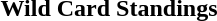<table class="toccolours collapsible collapsed" style="width:100%; background:inherit">
<tr>
<th>Wild Card Standings</th>
</tr>
<tr>
<td><br></td>
</tr>
</table>
